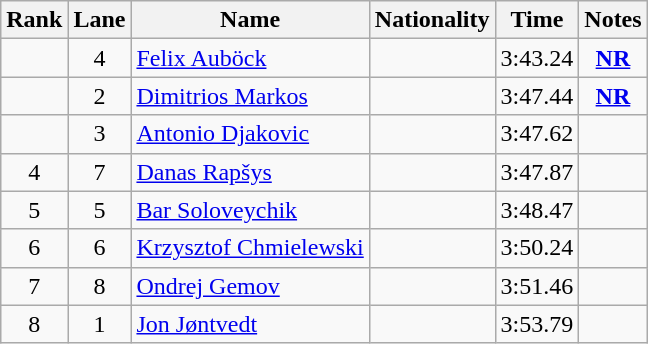<table class="wikitable sortable" style="text-align:center">
<tr>
<th>Rank</th>
<th>Lane</th>
<th>Name</th>
<th>Nationality</th>
<th>Time</th>
<th>Notes</th>
</tr>
<tr>
<td></td>
<td>4</td>
<td align=left><a href='#'>Felix Auböck</a></td>
<td align=left></td>
<td>3:43.24</td>
<td><strong><a href='#'>NR</a></strong></td>
</tr>
<tr>
<td></td>
<td>2</td>
<td align=left><a href='#'>Dimitrios Markos</a></td>
<td align=left></td>
<td>3:47.44</td>
<td><strong><a href='#'>NR</a></strong></td>
</tr>
<tr>
<td></td>
<td>3</td>
<td align=left><a href='#'>Antonio Djakovic</a></td>
<td align=left></td>
<td>3:47.62</td>
<td></td>
</tr>
<tr>
<td>4</td>
<td>7</td>
<td align=left><a href='#'>Danas Rapšys</a></td>
<td align=left></td>
<td>3:47.87</td>
<td></td>
</tr>
<tr>
<td>5</td>
<td>5</td>
<td align=left><a href='#'>Bar Soloveychik</a></td>
<td align=left></td>
<td>3:48.47</td>
<td></td>
</tr>
<tr>
<td>6</td>
<td>6</td>
<td align=left><a href='#'>Krzysztof Chmielewski</a></td>
<td align=left></td>
<td>3:50.24</td>
<td></td>
</tr>
<tr>
<td>7</td>
<td>8</td>
<td align=left><a href='#'>Ondrej Gemov</a></td>
<td align=left></td>
<td>3:51.46</td>
<td></td>
</tr>
<tr>
<td>8</td>
<td>1</td>
<td align=left><a href='#'>Jon Jøntvedt</a></td>
<td align=left></td>
<td>3:53.79</td>
<td></td>
</tr>
</table>
